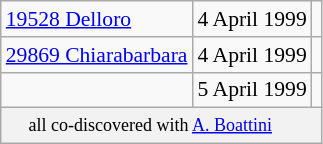<table class="wikitable floatright" style="font-size: 0.9em;">
<tr>
<td><a href='#'>19528 Delloro</a></td>
<td>4 April 1999</td>
<td></td>
</tr>
<tr>
<td><a href='#'>29869 Chiarabarbara</a></td>
<td>4 April 1999</td>
<td></td>
</tr>
<tr>
<td></td>
<td>5 April 1999</td>
<td></td>
</tr>
<tr>
<th colspan=3 style="font-size: smaller; text-align: left; font-weight: normal; padding: 4px 18px;">all co-discovered with <a href='#'>A. Boattini</a></th>
</tr>
</table>
